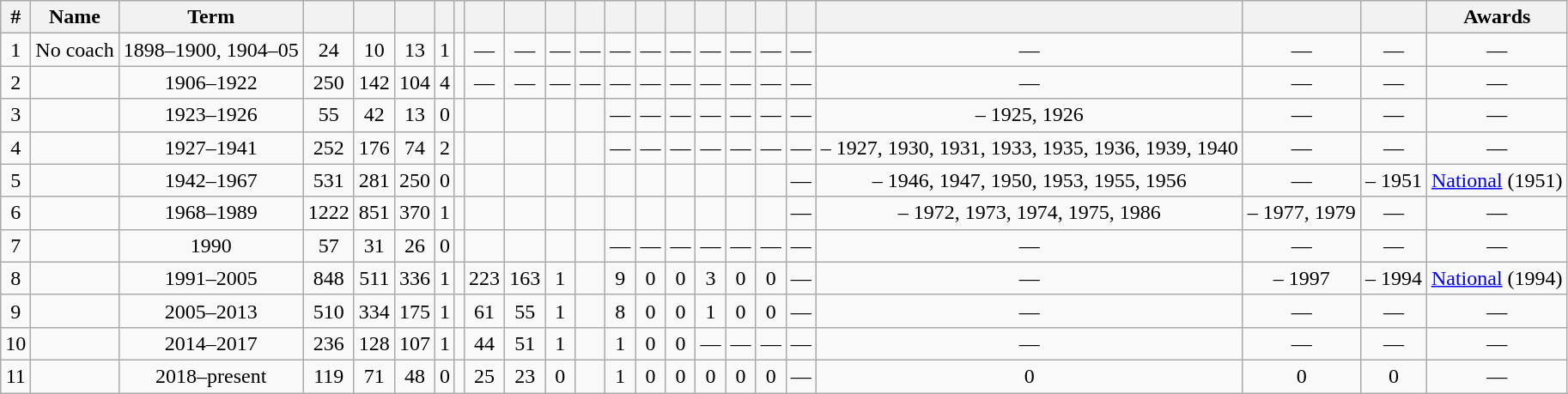<table class="wikitable sortable" style="text-align:center;">
<tr>
<th scope="col">#</th>
<th scope="col">Name</th>
<th scope="col">Term</th>
<th scope="col"></th>
<th scope="col"></th>
<th scope="col"></th>
<th scope="col"></th>
<th scope="col"></th>
<th scope="col"></th>
<th scope="col"></th>
<th scope="col"></th>
<th scope="col"></th>
<th scope="col"></th>
<th scope="col"></th>
<th scope="col"></th>
<th scope="col"></th>
<th scope="col"></th>
<th scope="col"></th>
<th scope="col"></th>
<th scope="col"></th>
<th scope="col"></th>
<th scope="col"></th>
<th scope="col" class="unsortable">Awards</th>
</tr>
<tr>
<td align="center">1</td>
<td align="center">No coach</td>
<td align="center">1898–1900, 1904–05</td>
<td align="center">24</td>
<td align="center">10</td>
<td align="center">13</td>
<td align="center">1</td>
<td align="center"></td>
<td align="center">—</td>
<td align="center">—</td>
<td align="center">—</td>
<td align="center">—</td>
<td align="center">—</td>
<td align="center">—</td>
<td align="center">—</td>
<td align="center">—</td>
<td align="center">—</td>
<td align="center">—</td>
<td align="center">—</td>
<td align="center">—</td>
<td align="center">—</td>
<td align="center">—</td>
<td align="center">—</td>
</tr>
<tr>
<td align="center">2</td>
<td align="center"></td>
<td align="center">1906–1922</td>
<td align="center">250</td>
<td align="center">142</td>
<td align="center">104</td>
<td align="center">4</td>
<td align="center"></td>
<td align="center">—</td>
<td align="center">—</td>
<td align="center">—</td>
<td align="center">—</td>
<td align="center">—</td>
<td align="center">—</td>
<td align="center">—</td>
<td align="center">—</td>
<td align="center">—</td>
<td align="center">—</td>
<td align="center">—</td>
<td align="center">—</td>
<td align="center">—</td>
<td align="center">—</td>
<td align="center">—</td>
</tr>
<tr>
<td align="center">3</td>
<td align="center"></td>
<td align="center">1923–1926</td>
<td align="center">55</td>
<td align="center">42</td>
<td align="center">13</td>
<td align="center">0</td>
<td align="center"></td>
<td align="center"></td>
<td align="center"></td>
<td align="center"></td>
<td align="center"></td>
<td align="center">—</td>
<td align="center">—</td>
<td align="center">—</td>
<td align="center">—</td>
<td align="center">—</td>
<td align="center">—</td>
<td align="center">—</td>
<td> – 1925, 1926</td>
<td align="center">—</td>
<td align="center">—</td>
<td align="center">—</td>
</tr>
<tr>
<td align="center">4</td>
<td align="center"></td>
<td align="center">1927–1941</td>
<td align="center">252</td>
<td align="center">176</td>
<td align="center">74</td>
<td align="center">2</td>
<td align="center"></td>
<td align="center"></td>
<td align="center"></td>
<td align="center"></td>
<td align="center"></td>
<td align="center">—</td>
<td align="center">—</td>
<td align="center">—</td>
<td align="center">—</td>
<td align="center">—</td>
<td align="center">—</td>
<td align="center">—</td>
<td> – 1927, 1930, 1931, 1933, 1935, 1936, 1939, 1940</td>
<td align="center">—</td>
<td align="center">—</td>
<td align="center">—</td>
</tr>
<tr>
<td align="center">5</td>
<td align="center"></td>
<td align="center">1942–1967</td>
<td align="center">531</td>
<td align="center">281</td>
<td align="center">250</td>
<td align="center">0</td>
<td align="center"></td>
<td align="center"></td>
<td align="center"></td>
<td align="center"></td>
<td align="center"></td>
<td align="center"></td>
<td align="center"></td>
<td align="center"></td>
<td align="center"></td>
<td align="center"></td>
<td align="center"></td>
<td align="center">—</td>
<td> – 1946, 1947, 1950, 1953, 1955, 1956</td>
<td align="center">—</td>
<td> – 1951</td>
<td><a href='#'>National</a> (1951)</td>
</tr>
<tr>
<td align="center">6</td>
<td align="center"></td>
<td align="center">1968–1989</td>
<td align="center">1222</td>
<td align="center">851</td>
<td align="center">370</td>
<td align="center">1</td>
<td align="center"></td>
<td align="center"></td>
<td align="center"></td>
<td align="center"></td>
<td align="center"></td>
<td align="center"></td>
<td align="center"></td>
<td align="center"></td>
<td align="center"></td>
<td align="center"></td>
<td align="center"></td>
<td align="center">—</td>
<td> – 1972, 1973, 1974, 1975, 1986</td>
<td> – 1977, 1979</td>
<td align="center">—</td>
<td align="center">—</td>
</tr>
<tr>
<td align="center">7</td>
<td align="center"></td>
<td align="center">1990</td>
<td align="center">57</td>
<td align="center">31</td>
<td align="center">26</td>
<td align="center">0</td>
<td align="center"></td>
<td align="center"></td>
<td align="center"></td>
<td align="center"></td>
<td align="center"></td>
<td align="center">—</td>
<td align="center">—</td>
<td align="center">—</td>
<td align="center">—</td>
<td align="center">—</td>
<td align="center">—</td>
<td align="center">—</td>
<td align="center">—</td>
<td align="center">—</td>
<td align="center">—</td>
<td align="center">—</td>
</tr>
<tr>
<td align="center">8</td>
<td align="center"></td>
<td align="center">1991–2005</td>
<td align="center">848</td>
<td align="center">511</td>
<td align="center">336</td>
<td align="center">1</td>
<td align="center"></td>
<td align="center">223</td>
<td align="center">163</td>
<td align="center">1</td>
<td align="center"></td>
<td align="center">9</td>
<td align="center">0</td>
<td align="center">0</td>
<td align="center">3</td>
<td align="center">0</td>
<td align="center">0</td>
<td align="center">—</td>
<td align="center">—</td>
<td> – 1997</td>
<td> – 1994</td>
<td><a href='#'>National</a> (1994)</td>
</tr>
<tr>
<td align="center">9</td>
<td align="center"></td>
<td align="center">2005–2013</td>
<td align="center">510</td>
<td align="center">334</td>
<td align="center">175</td>
<td align="center">1</td>
<td align="center"></td>
<td align="center">61</td>
<td align="center">55</td>
<td align="center">1</td>
<td align="center"></td>
<td align="center">8</td>
<td align="center">0</td>
<td align="center">0</td>
<td align="center">1</td>
<td align="center">0</td>
<td align="center">0</td>
<td align="center">—</td>
<td align="center">—</td>
<td align="center">—</td>
<td align="center">—</td>
<td align="center">—</td>
</tr>
<tr>
<td align="center">10</td>
<td align="center"></td>
<td align="center">2014–2017</td>
<td align="center">236</td>
<td align="center">128</td>
<td align="center">107</td>
<td align="center">1</td>
<td align="center"></td>
<td align="center">44</td>
<td align="center">51</td>
<td align="center">1</td>
<td align="center"></td>
<td align="center">1</td>
<td align="center">0</td>
<td align="center">0</td>
<td align="center">—</td>
<td align="center">—</td>
<td align="center">—</td>
<td align="center">—</td>
<td align="center">—</td>
<td align="center">—</td>
<td align="center">—</td>
<td align="center">—</td>
</tr>
<tr>
<td align="center">11</td>
<td align="center"></td>
<td align="center">2018–present</td>
<td align="center">119</td>
<td align="center">71</td>
<td align="center">48</td>
<td align="center">0</td>
<td align="center"></td>
<td align="center">25</td>
<td align="center">23</td>
<td align="center">0</td>
<td align="center"></td>
<td align="center">1</td>
<td align="center">0</td>
<td align="center">0</td>
<td align="center">0</td>
<td align="center">0</td>
<td align="center">0</td>
<td align="center">—</td>
<td align="center">0</td>
<td align="center">0</td>
<td align="center">0</td>
<td align="center">—</td>
</tr>
</table>
